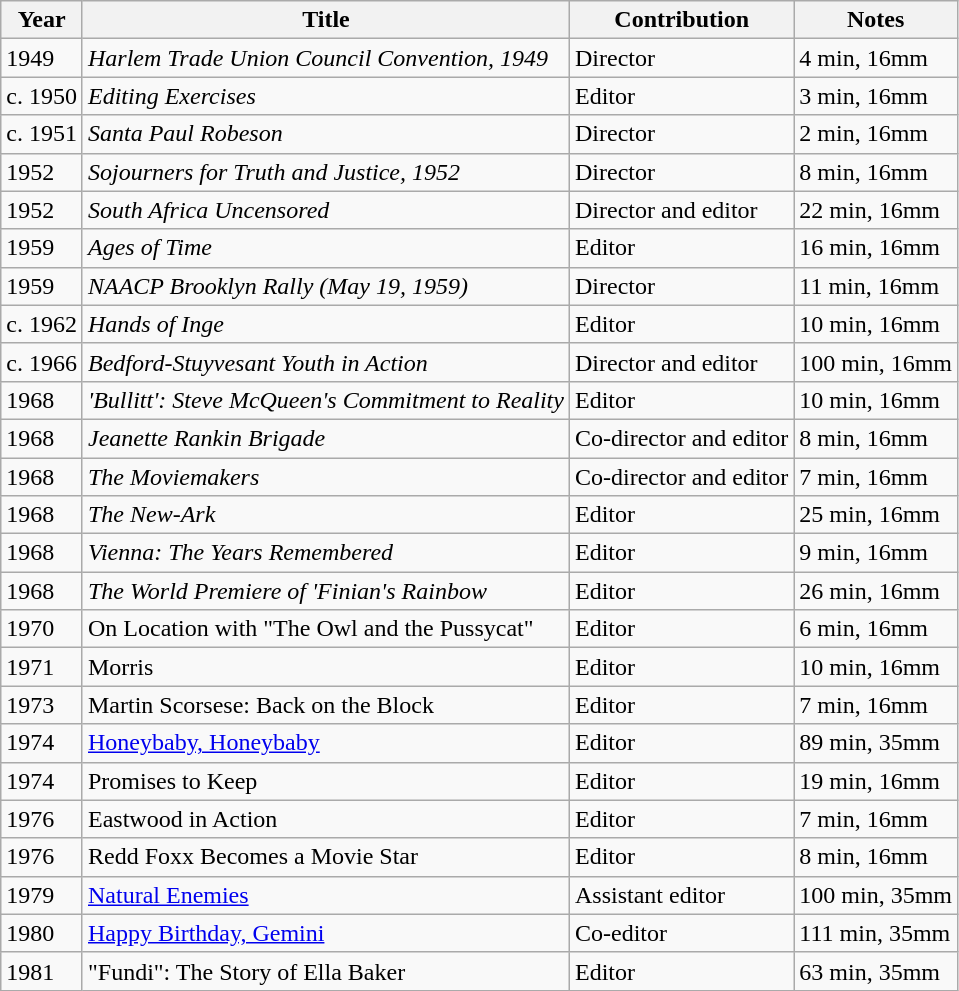<table class="wikitable">
<tr>
<th>Year</th>
<th>Title</th>
<th>Contribution</th>
<th>Notes</th>
</tr>
<tr>
<td>1949</td>
<td><em>Harlem Trade Union Council Convention, 1949</em></td>
<td>Director</td>
<td>4 min, 16mm</td>
</tr>
<tr>
<td>c. 1950</td>
<td><em>Editing Exercises</em></td>
<td>Editor</td>
<td>3 min, 16mm</td>
</tr>
<tr>
<td>c. 1951</td>
<td><em>Santa Paul Robeson</em></td>
<td>Director</td>
<td>2 min, 16mm</td>
</tr>
<tr>
<td>1952</td>
<td><em>Sojourners for Truth and Justice, 1952</em></td>
<td>Director</td>
<td>8 min, 16mm</td>
</tr>
<tr>
<td>1952</td>
<td><em>South Africa Uncensored</em></td>
<td>Director and editor</td>
<td>22 min, 16mm</td>
</tr>
<tr>
<td>1959</td>
<td><em>Ages of Time</em></td>
<td>Editor</td>
<td>16 min, 16mm</td>
</tr>
<tr>
<td>1959</td>
<td><em>NAACP Brooklyn Rally (May 19, 1959)</em></td>
<td>Director</td>
<td>11 min, 16mm</td>
</tr>
<tr>
<td>c. 1962</td>
<td><em>Hands of Inge</em></td>
<td>Editor</td>
<td>10 min, 16mm</td>
</tr>
<tr>
<td>c. 1966</td>
<td><em>Bedford-Stuyvesant Youth in Action</em></td>
<td>Director and editor</td>
<td>100 min, 16mm</td>
</tr>
<tr>
<td>1968</td>
<td><em>'Bullitt': Steve McQueen's Commitment to Reality</em></td>
<td>Editor</td>
<td>10 min, 16mm</td>
</tr>
<tr>
<td>1968</td>
<td><em>Jeanette Rankin Brigade</em></td>
<td>Co-director and editor</td>
<td>8 min, 16mm</td>
</tr>
<tr>
<td>1968</td>
<td><em>The Moviemakers</em></td>
<td>Co-director and editor</td>
<td>7 min, 16mm</td>
</tr>
<tr>
<td>1968</td>
<td><em>The New-Ark</em></td>
<td>Editor</td>
<td>25 min, 16mm</td>
</tr>
<tr>
<td>1968</td>
<td><em>Vienna: The Years Remembered</em></td>
<td>Editor</td>
<td>9 min, 16mm</td>
</tr>
<tr>
<td>1968</td>
<td><em>The World Premiere of 'Finian's Rainbow<strong></td>
<td>Editor</td>
<td>26 min, 16mm</td>
</tr>
<tr>
<td>1970</td>
<td></em>On Location with "The Owl and the Pussycat"<em></td>
<td>Editor</td>
<td>6 min, 16mm</td>
</tr>
<tr>
<td>1971</td>
<td></em>Morris<em></td>
<td>Editor</td>
<td>10 min, 16mm</td>
</tr>
<tr>
<td>1973</td>
<td></em>Martin Scorsese: Back on the Block<em></td>
<td>Editor</td>
<td>7 min, 16mm</td>
</tr>
<tr>
<td>1974</td>
<td></em><a href='#'>Honeybaby, Honeybaby</a><em></td>
<td>Editor</td>
<td>89 min, 35mm</td>
</tr>
<tr>
<td>1974</td>
<td></em>Promises to Keep<em></td>
<td>Editor</td>
<td>19 min, 16mm</td>
</tr>
<tr>
<td>1976</td>
<td></em>Eastwood in Action<em></td>
<td>Editor</td>
<td>7 min, 16mm</td>
</tr>
<tr>
<td>1976</td>
<td></em>Redd Foxx Becomes a Movie Star<em></td>
<td>Editor</td>
<td>8 min, 16mm</td>
</tr>
<tr>
<td>1979</td>
<td></em><a href='#'>Natural Enemies</a><em></td>
<td>Assistant editor</td>
<td>100 min, 35mm</td>
</tr>
<tr>
<td>1980</td>
<td></em><a href='#'>Happy Birthday, Gemini</a><em></td>
<td>Co-editor</td>
<td>111 min, 35mm</td>
</tr>
<tr>
<td>1981</td>
<td></em>"Fundi": The Story of Ella Baker<em></td>
<td>Editor</td>
<td>63 min, 35mm</td>
</tr>
</table>
